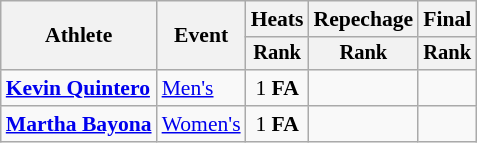<table class=wikitable style="font-size:90%;">
<tr>
<th rowspan=2>Athlete</th>
<th rowspan=2>Event</th>
<th>Heats</th>
<th>Repechage</th>
<th>Final</th>
</tr>
<tr style="font-size:95%">
<th>Rank</th>
<th>Rank</th>
<th>Rank</th>
</tr>
<tr align=center>
<td align=left><strong><a href='#'>Kevin Quintero</a></strong></td>
<td align=left><a href='#'>Men's</a></td>
<td>1 <strong>FA</strong></td>
<td></td>
<td></td>
</tr>
<tr align=center>
<td align=left><strong><a href='#'>Martha Bayona</a></strong></td>
<td align=left><a href='#'>Women's</a></td>
<td>1 <strong>FA</strong></td>
<td></td>
<td></td>
</tr>
</table>
